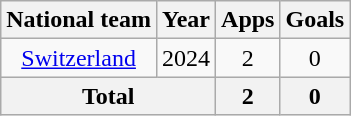<table class=wikitable style=text-align:center>
<tr>
<th>National team</th>
<th>Year</th>
<th>Apps</th>
<th>Goals</th>
</tr>
<tr>
<td><a href='#'>Switzerland</a></td>
<td>2024</td>
<td>2</td>
<td>0</td>
</tr>
<tr>
<th colspan="2">Total</th>
<th>2</th>
<th>0</th>
</tr>
</table>
